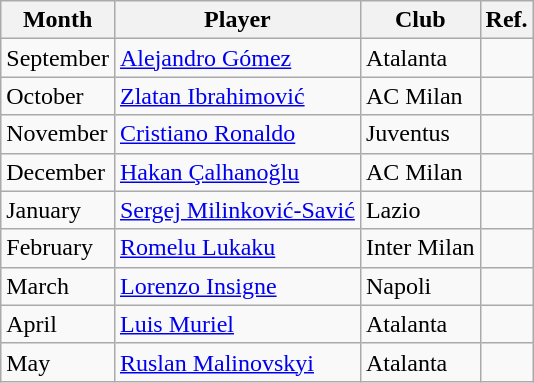<table class="wikitable">
<tr>
<th>Month</th>
<th>Player</th>
<th>Club</th>
<th>Ref.</th>
</tr>
<tr>
<td>September</td>
<td> <a href='#'>Alejandro Gómez</a></td>
<td>Atalanta</td>
<td></td>
</tr>
<tr>
<td>October</td>
<td> <a href='#'>Zlatan Ibrahimović</a></td>
<td>AC Milan</td>
<td></td>
</tr>
<tr>
<td>November</td>
<td> <a href='#'>Cristiano Ronaldo</a></td>
<td>Juventus</td>
<td></td>
</tr>
<tr>
<td>December</td>
<td> <a href='#'>Hakan Çalhanoğlu</a></td>
<td>AC Milan</td>
<td></td>
</tr>
<tr>
<td>January</td>
<td> <a href='#'>Sergej Milinković-Savić</a></td>
<td>Lazio</td>
<td></td>
</tr>
<tr>
<td>February</td>
<td> <a href='#'>Romelu Lukaku</a></td>
<td>Inter Milan</td>
<td></td>
</tr>
<tr>
<td>March</td>
<td> <a href='#'>Lorenzo Insigne</a></td>
<td>Napoli</td>
<td></td>
</tr>
<tr>
<td>April</td>
<td> <a href='#'>Luis Muriel</a></td>
<td>Atalanta</td>
<td></td>
</tr>
<tr>
<td>May</td>
<td> <a href='#'>Ruslan Malinovskyi</a></td>
<td>Atalanta</td>
<td></td>
</tr>
</table>
